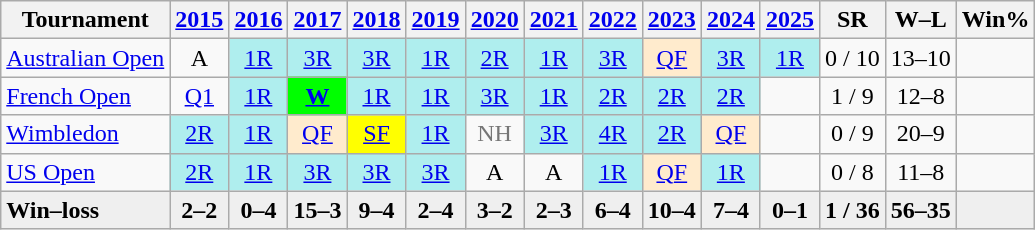<table class=wikitable style=text-align:center>
<tr>
<th>Tournament</th>
<th><a href='#'>2015</a></th>
<th><a href='#'>2016</a></th>
<th><a href='#'>2017</a></th>
<th><a href='#'>2018</a></th>
<th><a href='#'>2019</a></th>
<th><a href='#'>2020</a></th>
<th><a href='#'>2021</a></th>
<th><a href='#'>2022</a></th>
<th><a href='#'>2023</a></th>
<th><a href='#'>2024</a></th>
<th><a href='#'>2025</a></th>
<th>SR</th>
<th>W–L</th>
<th>Win%</th>
</tr>
<tr>
<td style=text-align:left><a href='#'>Australian Open</a></td>
<td>A</td>
<td style=background:#afeeee><a href='#'>1R</a></td>
<td style=background:#afeeee><a href='#'>3R</a></td>
<td style=background:#afeeee><a href='#'>3R</a></td>
<td style=background:#afeeee><a href='#'>1R</a></td>
<td style=background:#afeeee><a href='#'>2R</a></td>
<td style=background:#afeeee><a href='#'>1R</a></td>
<td style=background:#afeeee><a href='#'>3R</a></td>
<td style=background:#ffebcd><a href='#'>QF</a></td>
<td style=background:#afeeee><a href='#'>3R</a></td>
<td style=background:#afeeee><a href='#'>1R</a></td>
<td>0 / 10</td>
<td>13–10</td>
<td></td>
</tr>
<tr>
<td style=text-align:left><a href='#'>French Open</a></td>
<td><a href='#'>Q1</a></td>
<td style=background:#afeeee><a href='#'>1R</a></td>
<td style=background:#00ff00><a href='#'><strong>W</strong></a></td>
<td style=background:#afeeee><a href='#'>1R</a></td>
<td style=background:#afeeee><a href='#'>1R</a></td>
<td style=background:#afeeee><a href='#'>3R</a></td>
<td style=background:#afeeee><a href='#'>1R</a></td>
<td style=background:#afeeee><a href='#'>2R</a></td>
<td style=background:#afeeee><a href='#'>2R</a></td>
<td style=background:#afeeee><a href='#'>2R</a></td>
<td></td>
<td>1 / 9</td>
<td>12–8</td>
<td></td>
</tr>
<tr>
<td align=left><a href='#'>Wimbledon</a></td>
<td style=background:#afeeee><a href='#'>2R</a></td>
<td style=background:#afeeee><a href='#'>1R</a></td>
<td style=background:#ffebcd><a href='#'>QF</a></td>
<td style=background:yellow><a href='#'>SF</a></td>
<td style=background:#afeeee><a href='#'>1R</a></td>
<td style=color:#767676>NH</td>
<td style=background:#afeeee><a href='#'>3R</a></td>
<td style=background:#afeeee><a href='#'>4R</a></td>
<td style=background:#afeeee><a href='#'>2R</a></td>
<td style=background:#ffebcd><a href='#'>QF</a></td>
<td></td>
<td>0 / 9</td>
<td>20–9</td>
<td></td>
</tr>
<tr>
<td style=text-align:left><a href='#'>US Open</a></td>
<td style=background:#afeeee><a href='#'>2R</a></td>
<td style=background:#afeeee><a href='#'>1R</a></td>
<td style=background:#afeeee><a href='#'>3R</a></td>
<td style=background:#afeeee><a href='#'>3R</a></td>
<td style=background:#afeeee><a href='#'>3R</a></td>
<td>A</td>
<td>A</td>
<td bgcolor=afeeee><a href='#'>1R</a></td>
<td bgcolor=ffebcd><a href='#'>QF</a></td>
<td bgcolor=afeeee><a href='#'>1R</a></td>
<td></td>
<td>0 / 8</td>
<td>11–8</td>
<td></td>
</tr>
<tr style=background:#efefef;font-weight:bold>
<td style=text-align:left>Win–loss</td>
<td>2–2</td>
<td>0–4</td>
<td>15–3</td>
<td>9–4</td>
<td>2–4</td>
<td>3–2</td>
<td>2–3</td>
<td>6–4</td>
<td>10–4</td>
<td>7–4</td>
<td>0–1</td>
<td>1 / 36</td>
<td>56–35</td>
<td></td>
</tr>
</table>
